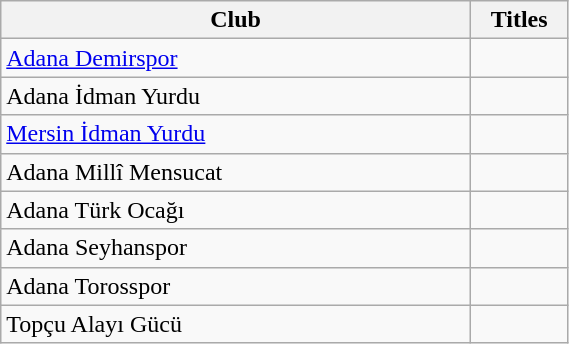<table class="wikitable" width=30%>
<tr>
<th width=50%>Club</th>
<th width=8%>Titles</th>
</tr>
<tr>
<td><a href='#'>Adana Demirspor</a></td>
<td></td>
</tr>
<tr>
<td>Adana İdman Yurdu</td>
<td></td>
</tr>
<tr>
<td><a href='#'>Mersin İdman Yurdu</a></td>
<td></td>
</tr>
<tr>
<td>Adana Millî Mensucat</td>
<td></td>
</tr>
<tr>
<td>Adana Türk Ocağı</td>
<td></td>
</tr>
<tr>
<td>Adana Seyhanspor</td>
<td></td>
</tr>
<tr>
<td>Adana Torosspor</td>
<td></td>
</tr>
<tr>
<td>Topçu Alayı Gücü</td>
<td></td>
</tr>
</table>
